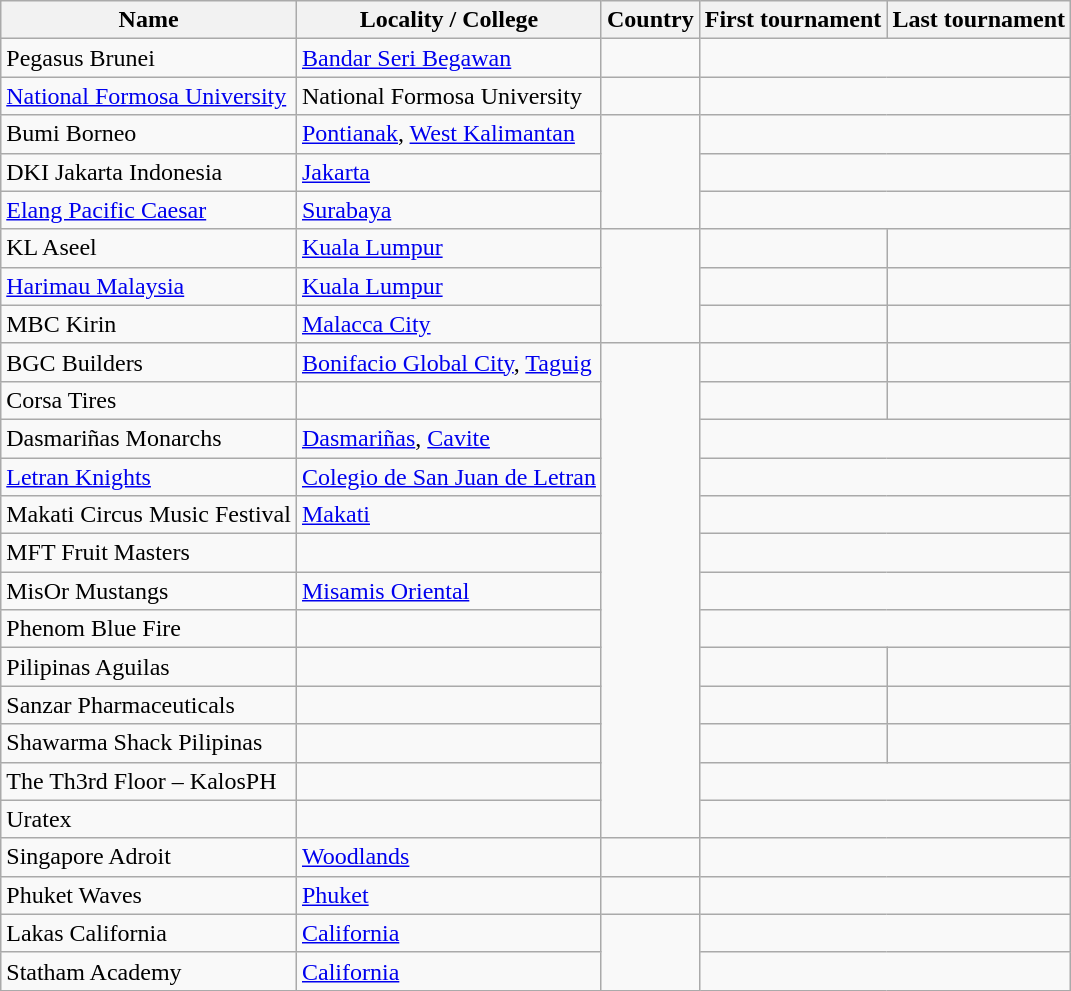<table class="wikitable sortable">
<tr>
<th>Name</th>
<th>Locality / College</th>
<th>Country</th>
<th>First tournament</th>
<th>Last tournament</th>
</tr>
<tr>
<td>Pegasus Brunei</td>
<td><a href='#'>Bandar Seri Begawan</a></td>
<td></td>
<td colspan=2 align=center></td>
</tr>
<tr>
<td><a href='#'>National Formosa University</a></td>
<td>National Formosa University</td>
<td></td>
<td colspan=2 align=center></td>
</tr>
<tr>
<td>Bumi Borneo</td>
<td><a href='#'>Pontianak</a>, <a href='#'>West Kalimantan</a></td>
<td rowspan=3></td>
<td colspan=2 align=center></td>
</tr>
<tr>
<td>DKI Jakarta Indonesia</td>
<td><a href='#'>Jakarta</a></td>
<td colspan=2 align=center></td>
</tr>
<tr>
<td><a href='#'>Elang Pacific Caesar</a></td>
<td><a href='#'>Surabaya</a></td>
<td colspan=2 align=center></td>
</tr>
<tr>
<td>KL Aseel</td>
<td><a href='#'>Kuala Lumpur</a></td>
<td rowspan=3></td>
<td align=center></td>
<td align=center></td>
</tr>
<tr>
<td><a href='#'>Harimau Malaysia</a></td>
<td><a href='#'>Kuala Lumpur</a></td>
<td align=center></td>
<td align=center></td>
</tr>
<tr>
<td>MBC Kirin</td>
<td><a href='#'>Malacca City</a></td>
<td align=center></td>
<td align=center></td>
</tr>
<tr>
<td>BGC Builders</td>
<td><a href='#'>Bonifacio Global City</a>, <a href='#'>Taguig</a></td>
<td rowspan=13></td>
<td align=center></td>
<td align=center></td>
</tr>
<tr>
<td>Corsa Tires</td>
<td></td>
<td align=center></td>
<td align=center></td>
</tr>
<tr>
<td>Dasmariñas Monarchs</td>
<td><a href='#'>Dasmariñas</a>, <a href='#'>Cavite</a></td>
<td colspan=2 align=center></td>
</tr>
<tr>
<td><a href='#'>Letran Knights</a></td>
<td><a href='#'>Colegio de San Juan de Letran</a></td>
<td colspan=2 align=center></td>
</tr>
<tr>
<td>Makati Circus Music Festival</td>
<td><a href='#'>Makati</a></td>
<td colspan=2 align=center></td>
</tr>
<tr>
<td>MFT Fruit Masters</td>
<td></td>
<td colspan=2 align=center></td>
</tr>
<tr>
<td>MisOr Mustangs</td>
<td><a href='#'>Misamis Oriental</a></td>
<td colspan=2 align=center></td>
</tr>
<tr>
<td>Phenom Blue Fire</td>
<td></td>
<td colspan=2 align=center></td>
</tr>
<tr>
<td>Pilipinas Aguilas</td>
<td></td>
<td align=center></td>
<td align=center></td>
</tr>
<tr>
<td>Sanzar Pharmaceuticals</td>
<td></td>
<td align=center></td>
<td align=center></td>
</tr>
<tr>
<td>Shawarma Shack Pilipinas</td>
<td></td>
<td align=center></td>
<td align=center></td>
</tr>
<tr>
<td>The Th3rd Floor – KalosPH</td>
<td></td>
<td colspan=2 align=center></td>
</tr>
<tr>
<td>Uratex</td>
<td></td>
<td colspan=2 align=center></td>
</tr>
<tr>
<td>Singapore Adroit</td>
<td><a href='#'>Woodlands</a></td>
<td></td>
<td colspan=2 align=center></td>
</tr>
<tr>
<td>Phuket Waves</td>
<td><a href='#'>Phuket</a></td>
<td></td>
<td colspan=2 align=center></td>
</tr>
<tr>
<td>Lakas California</td>
<td><a href='#'>California</a></td>
<td rowspan=2></td>
<td colspan=2 align=center></td>
</tr>
<tr>
<td>Statham Academy</td>
<td><a href='#'>California</a></td>
<td colspan=2 align=center></td>
</tr>
</table>
